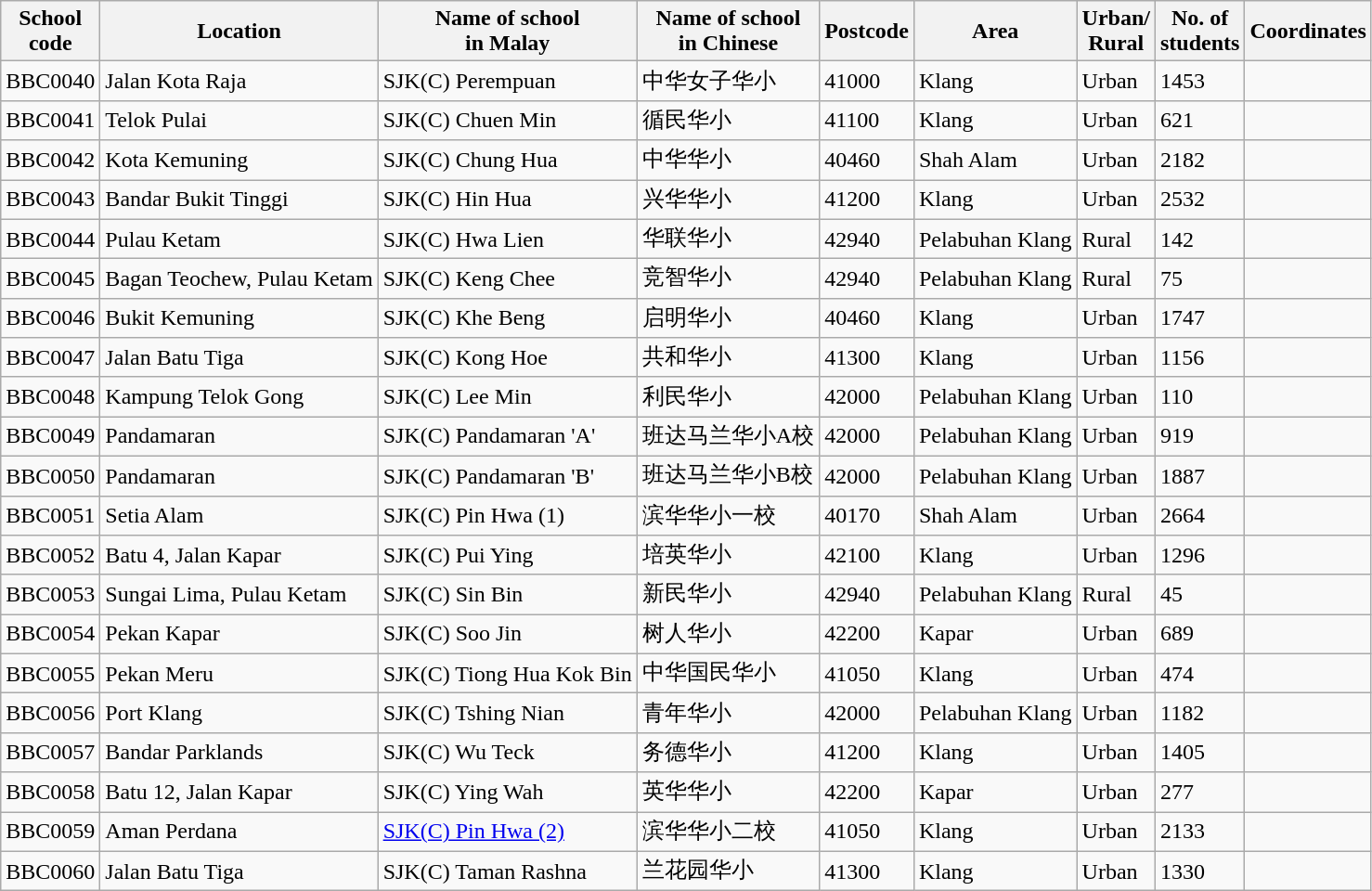<table class="wikitable sortable">
<tr>
<th>School<br>code</th>
<th>Location</th>
<th>Name of school<br>in Malay</th>
<th>Name of school<br>in Chinese</th>
<th>Postcode</th>
<th>Area</th>
<th>Urban/<br>Rural</th>
<th>No. of<br>students</th>
<th>Coordinates</th>
</tr>
<tr>
<td>BBC0040</td>
<td>Jalan Kota Raja</td>
<td>SJK(C) Perempuan</td>
<td>中华女子华小</td>
<td>41000</td>
<td>Klang</td>
<td>Urban</td>
<td>1453</td>
<td></td>
</tr>
<tr>
<td>BBC0041</td>
<td>Telok Pulai</td>
<td>SJK(C) Chuen Min</td>
<td>循民华小</td>
<td>41100</td>
<td>Klang</td>
<td>Urban</td>
<td>621</td>
<td></td>
</tr>
<tr>
<td>BBC0042</td>
<td>Kota Kemuning</td>
<td>SJK(C) Chung Hua</td>
<td>中华华小</td>
<td>40460</td>
<td>Shah Alam</td>
<td>Urban</td>
<td>2182</td>
<td></td>
</tr>
<tr>
<td>BBC0043</td>
<td>Bandar Bukit Tinggi</td>
<td>SJK(C) Hin Hua</td>
<td>兴华华小</td>
<td>41200</td>
<td>Klang</td>
<td>Urban</td>
<td>2532</td>
<td></td>
</tr>
<tr>
<td>BBC0044</td>
<td>Pulau Ketam</td>
<td>SJK(C) Hwa Lien</td>
<td>华联华小</td>
<td>42940</td>
<td>Pelabuhan Klang</td>
<td>Rural</td>
<td>142</td>
<td></td>
</tr>
<tr>
<td>BBC0045</td>
<td>Bagan Teochew, Pulau Ketam</td>
<td>SJK(C) Keng Chee</td>
<td>竞智华小</td>
<td>42940</td>
<td>Pelabuhan Klang</td>
<td>Rural</td>
<td>75</td>
<td></td>
</tr>
<tr>
<td>BBC0046</td>
<td>Bukit Kemuning</td>
<td>SJK(C) Khe Beng</td>
<td>启明华小</td>
<td>40460</td>
<td>Klang</td>
<td>Urban</td>
<td>1747</td>
<td></td>
</tr>
<tr>
<td>BBC0047</td>
<td>Jalan Batu Tiga</td>
<td>SJK(C) Kong Hoe</td>
<td>共和华小</td>
<td>41300</td>
<td>Klang</td>
<td>Urban</td>
<td>1156</td>
<td></td>
</tr>
<tr>
<td>BBC0048</td>
<td>Kampung Telok Gong</td>
<td>SJK(C) Lee Min</td>
<td>利民华小</td>
<td>42000</td>
<td>Pelabuhan Klang</td>
<td>Urban</td>
<td>110</td>
<td></td>
</tr>
<tr>
<td>BBC0049</td>
<td>Pandamaran</td>
<td>SJK(C) Pandamaran 'A'</td>
<td>班达马兰华小A校</td>
<td>42000</td>
<td>Pelabuhan Klang</td>
<td>Urban</td>
<td>919</td>
<td></td>
</tr>
<tr>
<td>BBC0050</td>
<td>Pandamaran</td>
<td>SJK(C) Pandamaran 'B'</td>
<td>班达马兰华小B校</td>
<td>42000</td>
<td>Pelabuhan Klang</td>
<td>Urban</td>
<td>1887</td>
<td></td>
</tr>
<tr>
<td>BBC0051</td>
<td>Setia Alam</td>
<td>SJK(C) Pin Hwa (1)</td>
<td>滨华华小一校</td>
<td>40170</td>
<td>Shah Alam</td>
<td>Urban</td>
<td>2664</td>
<td></td>
</tr>
<tr>
<td>BBC0052</td>
<td>Batu 4, Jalan Kapar</td>
<td>SJK(C) Pui Ying</td>
<td>培英华小</td>
<td>42100</td>
<td>Klang</td>
<td>Urban</td>
<td>1296</td>
<td></td>
</tr>
<tr>
<td>BBC0053</td>
<td>Sungai Lima, Pulau Ketam</td>
<td>SJK(C) Sin Bin</td>
<td>新民华小</td>
<td>42940</td>
<td>Pelabuhan Klang</td>
<td>Rural</td>
<td>45</td>
<td></td>
</tr>
<tr>
<td>BBC0054</td>
<td>Pekan Kapar</td>
<td>SJK(C) Soo Jin</td>
<td>树人华小</td>
<td>42200</td>
<td>Kapar</td>
<td>Urban</td>
<td>689</td>
<td></td>
</tr>
<tr>
<td>BBC0055</td>
<td>Pekan Meru</td>
<td>SJK(C) Tiong Hua Kok Bin</td>
<td>中华国民华小</td>
<td>41050</td>
<td>Klang</td>
<td>Urban</td>
<td>474</td>
<td></td>
</tr>
<tr>
<td>BBC0056</td>
<td>Port Klang</td>
<td>SJK(C) Tshing Nian</td>
<td>青年华小</td>
<td>42000</td>
<td>Pelabuhan Klang</td>
<td>Urban</td>
<td>1182</td>
<td></td>
</tr>
<tr>
<td>BBC0057</td>
<td>Bandar Parklands</td>
<td>SJK(C) Wu Teck</td>
<td>务德华小</td>
<td>41200</td>
<td>Klang</td>
<td>Urban</td>
<td>1405</td>
<td></td>
</tr>
<tr>
<td>BBC0058</td>
<td>Batu 12, Jalan Kapar</td>
<td>SJK(C) Ying Wah</td>
<td>英华华小</td>
<td>42200</td>
<td>Kapar</td>
<td>Urban</td>
<td>277</td>
<td></td>
</tr>
<tr>
<td>BBC0059</td>
<td>Aman Perdana</td>
<td><a href='#'>SJK(C) Pin Hwa (2)</a></td>
<td>滨华华小二校</td>
<td>41050</td>
<td>Klang</td>
<td>Urban</td>
<td>2133</td>
<td></td>
</tr>
<tr>
<td>BBC0060</td>
<td>Jalan Batu Tiga</td>
<td>SJK(C) Taman Rashna</td>
<td>兰花园华小</td>
<td>41300</td>
<td>Klang</td>
<td>Urban</td>
<td>1330</td>
<td></td>
</tr>
</table>
